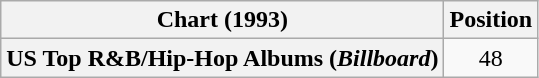<table class="wikitable plainrowheaders" style="text-align:center">
<tr>
<th scope="col">Chart (1993)</th>
<th scope="col">Position</th>
</tr>
<tr>
<th scope="row">US Top R&B/Hip-Hop Albums (<em>Billboard</em>)</th>
<td>48</td>
</tr>
</table>
